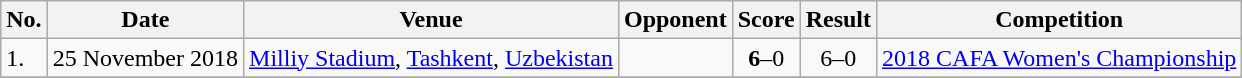<table class="wikitable">
<tr>
<th>No.</th>
<th>Date</th>
<th>Venue</th>
<th>Opponent</th>
<th>Score</th>
<th>Result</th>
<th>Competition</th>
</tr>
<tr>
<td>1.</td>
<td>25 November 2018</td>
<td><a href='#'>Milliy Stadium</a>, <a href='#'>Tashkent</a>, <a href='#'>Uzbekistan</a></td>
<td></td>
<td align=center><strong>6</strong>–0</td>
<td align=center>6–0</td>
<td><a href='#'>2018 CAFA Women's Championship</a></td>
</tr>
<tr>
</tr>
</table>
